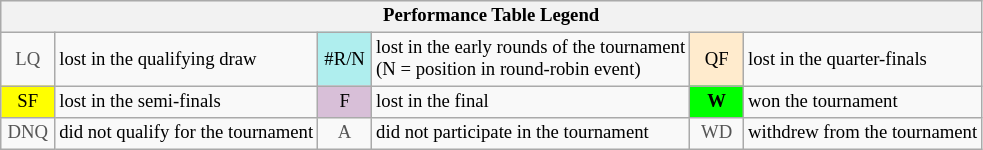<table class="wikitable" style="font-size:78%;">
<tr bgcolor="#efefef">
<th colspan="6">Performance Table Legend</th>
</tr>
<tr>
<td align="center" style="color:#555555;" width="30">LQ</td>
<td>lost in the qualifying draw</td>
<td align="center" style="background:#afeeee;">#R/N</td>
<td>lost in the early rounds of the tournament<br>(N = position in round-robin event)</td>
<td align="center" style="background:#ffebcd;">QF</td>
<td>lost in the quarter-finals</td>
</tr>
<tr>
<td align="center" style="background:yellow;">SF</td>
<td>lost in the semi-finals</td>
<td align="center" style="background:#D8BFD8;">F</td>
<td>lost in the final</td>
<td align="center" style="background:#00ff00;"><strong>W</strong></td>
<td>won the tournament</td>
</tr>
<tr>
<td align="center" style="color:#555555;" width="30">DNQ</td>
<td>did not qualify for the tournament</td>
<td align="center" style="color:#555555;" width="30">A</td>
<td>did not participate in the tournament</td>
<td align="center" style="color:#555555;" width="30">WD</td>
<td>withdrew from the tournament</td>
</tr>
</table>
